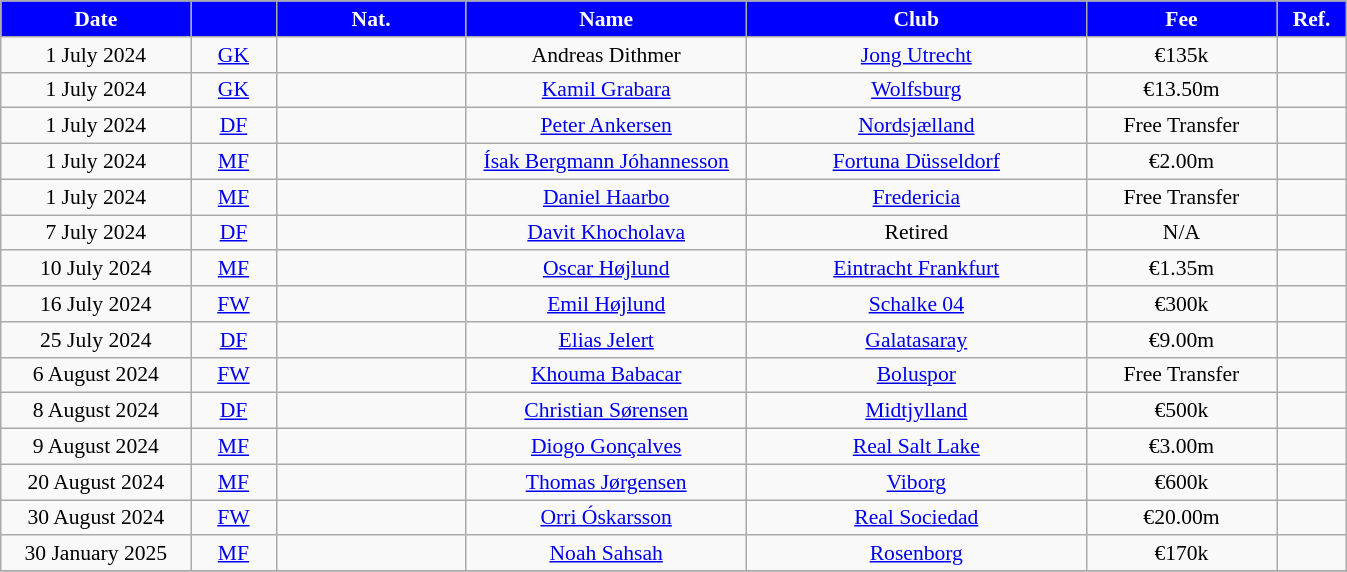<table class="wikitable" style="text-align:center; font-size:90%">
<tr>
<th style="background:#0000FF; color:#fff; width:120px;">Date</th>
<th style="background:#0000FF; color:#fff; width:50px;"></th>
<th style="background:#0000FF; color:#fff; width:120px;">Nat.</th>
<th style="background:#0000FF; color:#fff; width:180px;">Name</th>
<th style="background:#0000FF; color:#fff; width:220px;">Club</th>
<th style="background:#0000FF; color:#fff; width:120px;">Fee</th>
<th style="background:#0000FF; color:#fff; width:40px;">Ref.</th>
</tr>
<tr>
<td>1 July 2024</td>
<td><a href='#'>GK</a></td>
<td></td>
<td>Andreas Dithmer</td>
<td> <a href='#'>Jong Utrecht</a></td>
<td>€135k</td>
<td></td>
</tr>
<tr>
<td>1 July 2024</td>
<td><a href='#'>GK</a></td>
<td></td>
<td><a href='#'>Kamil Grabara</a></td>
<td> <a href='#'>Wolfsburg</a></td>
<td>€13.50m</td>
<td></td>
</tr>
<tr>
<td>1 July 2024</td>
<td><a href='#'>DF</a></td>
<td></td>
<td><a href='#'>Peter Ankersen</a></td>
<td> <a href='#'>Nordsjælland</a></td>
<td>Free Transfer</td>
<td></td>
</tr>
<tr>
<td>1 July 2024</td>
<td><a href='#'>MF</a></td>
<td></td>
<td><a href='#'>Ísak Bergmann Jóhannesson</a></td>
<td> <a href='#'>Fortuna Düsseldorf</a></td>
<td>€2.00m</td>
<td></td>
</tr>
<tr>
<td>1 July 2024</td>
<td><a href='#'>MF</a></td>
<td></td>
<td><a href='#'>Daniel Haarbo</a></td>
<td> <a href='#'>Fredericia</a></td>
<td>Free Transfer</td>
<td></td>
</tr>
<tr>
<td>7 July 2024</td>
<td><a href='#'>DF</a></td>
<td></td>
<td><a href='#'>Davit Khocholava</a></td>
<td>Retired</td>
<td>N/A</td>
<td></td>
</tr>
<tr>
<td>10 July 2024</td>
<td><a href='#'>MF</a></td>
<td></td>
<td><a href='#'>Oscar Højlund</a></td>
<td> <a href='#'>Eintracht Frankfurt</a></td>
<td>€1.35m</td>
<td></td>
</tr>
<tr>
<td>16 July 2024</td>
<td><a href='#'>FW</a></td>
<td></td>
<td><a href='#'>Emil Højlund</a></td>
<td> <a href='#'>Schalke 04</a></td>
<td>€300k</td>
<td></td>
</tr>
<tr>
<td>25 July 2024</td>
<td><a href='#'>DF</a></td>
<td></td>
<td><a href='#'>Elias Jelert</a></td>
<td> <a href='#'>Galatasaray</a></td>
<td>€9.00m</td>
<td></td>
</tr>
<tr>
<td>6 August 2024</td>
<td><a href='#'>FW</a></td>
<td></td>
<td><a href='#'>Khouma Babacar</a></td>
<td> <a href='#'>Boluspor</a></td>
<td>Free Transfer</td>
<td></td>
</tr>
<tr>
<td>8 August 2024</td>
<td><a href='#'>DF</a></td>
<td></td>
<td><a href='#'>Christian Sørensen</a></td>
<td> <a href='#'>Midtjylland</a></td>
<td>€500k</td>
<td></td>
</tr>
<tr>
<td>9 August 2024</td>
<td><a href='#'>MF</a></td>
<td></td>
<td><a href='#'>Diogo Gonçalves</a></td>
<td> <a href='#'>Real Salt Lake</a></td>
<td>€3.00m</td>
<td></td>
</tr>
<tr>
<td>20 August 2024</td>
<td><a href='#'>MF</a></td>
<td></td>
<td><a href='#'>Thomas Jørgensen</a></td>
<td> <a href='#'>Viborg</a></td>
<td>€600k</td>
<td></td>
</tr>
<tr>
<td>30 August 2024</td>
<td><a href='#'>FW</a></td>
<td></td>
<td><a href='#'>Orri Óskarsson</a></td>
<td> <a href='#'>Real Sociedad</a></td>
<td>€20.00m</td>
<td></td>
</tr>
<tr>
<td>30 January 2025</td>
<td><a href='#'>MF</a></td>
<td></td>
<td><a href='#'>Noah Sahsah</a></td>
<td> <a href='#'>Rosenborg</a></td>
<td>€170k</td>
<td></td>
</tr>
<tr>
</tr>
</table>
